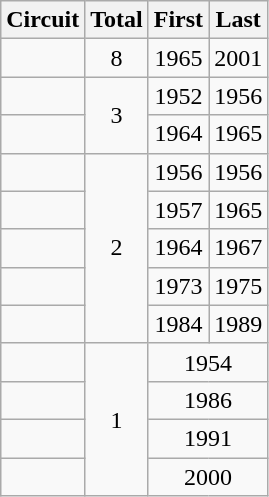<table class="sortable wikitable" style="text-align:center">
<tr>
<th>Circuit</th>
<th>Total</th>
<th>First</th>
<th>Last</th>
</tr>
<tr>
<td align="left"></td>
<td>8</td>
<td>1965</td>
<td>2001</td>
</tr>
<tr>
<td align="left"></td>
<td rowspan="2">3</td>
<td>1952</td>
<td>1956</td>
</tr>
<tr>
<td align="left"></td>
<td>1964</td>
<td>1965</td>
</tr>
<tr>
<td align="left"></td>
<td rowspan="5">2</td>
<td>1956</td>
<td>1956</td>
</tr>
<tr>
<td align="left"></td>
<td>1957</td>
<td>1965</td>
</tr>
<tr>
<td align="left"></td>
<td>1964</td>
<td>1967</td>
</tr>
<tr>
<td align="left"></td>
<td>1973</td>
<td>1975</td>
</tr>
<tr>
<td align="left"></td>
<td>1984</td>
<td>1989</td>
</tr>
<tr>
<td align="left"></td>
<td rowspan="4">1</td>
<td colspan="2">1954</td>
</tr>
<tr>
<td align="left"></td>
<td colspan="2">1986</td>
</tr>
<tr>
<td align="left"></td>
<td colspan="2">1991</td>
</tr>
<tr>
<td align="left"></td>
<td colspan="2">2000</td>
</tr>
</table>
